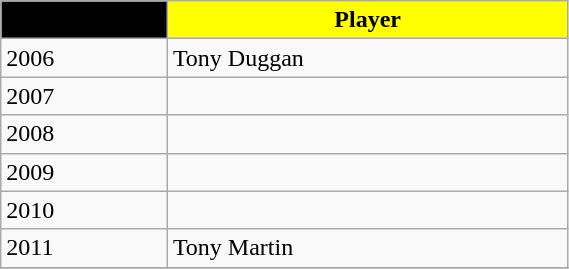<table class="wikitable sortable" width=30%>
<tr>
<th colspan="1" style="background-color: black;"><span>Year</span></th>
<th colspan="1" style="background-color: yellow;"><span>Player</span></th>
</tr>
<tr>
<td>2006</td>
<td>Tony Duggan</td>
</tr>
<tr>
<td>2007</td>
<td></td>
</tr>
<tr>
<td>2008</td>
<td></td>
</tr>
<tr>
<td>2009</td>
<td></td>
</tr>
<tr>
<td>2010</td>
<td></td>
</tr>
<tr>
<td>2011</td>
<td>Tony Martin</td>
</tr>
<tr>
</tr>
</table>
